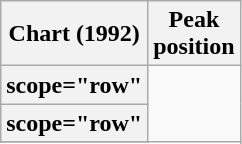<table class="wikitable plainrowheaders sortable">
<tr>
<th scope="col">Chart (1992)</th>
<th scope="col">Peak<br>position</th>
</tr>
<tr>
<th>scope="row" </th>
</tr>
<tr>
<th>scope="row" </th>
</tr>
<tr>
</tr>
</table>
